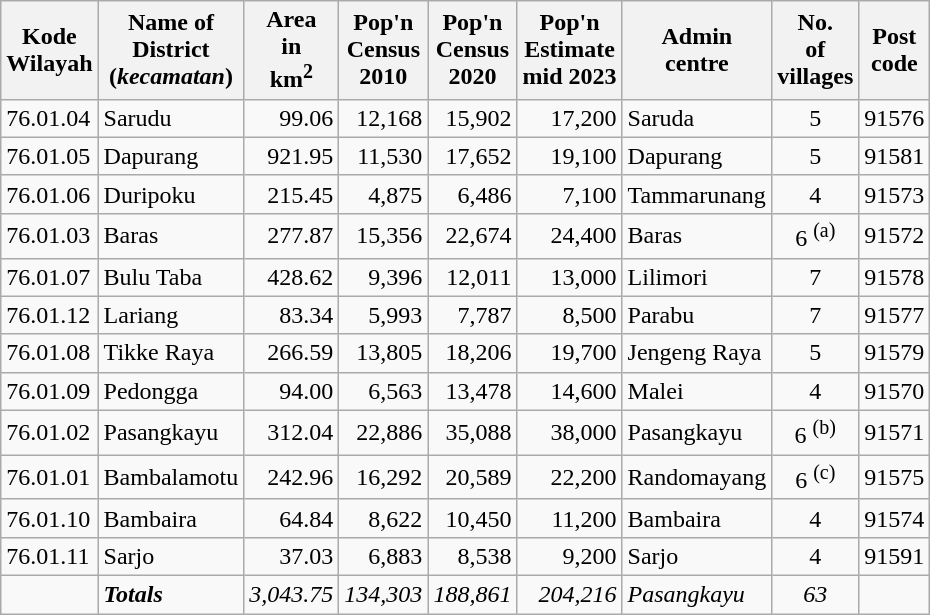<table class="sortable wikitable">
<tr>
<th>Kode <br>Wilayah</th>
<th>Name of<br>District<br>(<em>kecamatan</em>)</th>
<th>Area<br>in <br>km<sup>2</sup></th>
<th>Pop'n<br>Census<br>2010</th>
<th>Pop'n<br>Census<br>2020</th>
<th>Pop'n<br>Estimate<br>mid 2023</th>
<th>Admin<br> centre</th>
<th>No.<br>of<br>villages</th>
<th>Post<br>code</th>
</tr>
<tr>
<td>76.01.04</td>
<td>Sarudu</td>
<td align="right">99.06</td>
<td align="right">12,168</td>
<td align="right">15,902</td>
<td align="right">17,200</td>
<td>Saruda</td>
<td align="center">5</td>
<td>91576</td>
</tr>
<tr>
<td>76.01.05</td>
<td>Dapurang</td>
<td align="right">921.95</td>
<td align="right">11,530</td>
<td align="right">17,652</td>
<td align="right">19,100</td>
<td>Dapurang</td>
<td align="center">5</td>
<td>91581</td>
</tr>
<tr>
<td>76.01.06</td>
<td>Duripoku</td>
<td align="right">215.45</td>
<td align="right">4,875</td>
<td align="right">6,486</td>
<td align="right">7,100</td>
<td>Tammarunang</td>
<td align="center">4</td>
<td>91573</td>
</tr>
<tr>
<td>76.01.03</td>
<td>Baras</td>
<td align="right">277.87</td>
<td align="right">15,356</td>
<td align="right">22,674</td>
<td align="right">24,400</td>
<td>Baras</td>
<td align="center">6 <sup>(a)</sup></td>
<td>91572</td>
</tr>
<tr>
<td>76.01.07</td>
<td>Bulu Taba</td>
<td align="right">428.62</td>
<td align="right">9,396</td>
<td align="right">12,011</td>
<td align="right">13,000</td>
<td>Lilimori</td>
<td align="center">7</td>
<td>91578</td>
</tr>
<tr>
<td>76.01.12</td>
<td>Lariang</td>
<td align="right">83.34</td>
<td align="right">5,993</td>
<td align="right">7,787</td>
<td align="right">8,500</td>
<td>Parabu</td>
<td align="center">7</td>
<td>91577</td>
</tr>
<tr>
<td>76.01.08</td>
<td>Tikke Raya</td>
<td align="right">266.59</td>
<td align="right">13,805</td>
<td align="right">18,206</td>
<td align="right">19,700</td>
<td>Jengeng Raya</td>
<td align="center">5</td>
<td>91579</td>
</tr>
<tr>
<td>76.01.09</td>
<td>Pedongga</td>
<td align="right">94.00</td>
<td align="right">6,563</td>
<td align="right">13,478</td>
<td align="right">14,600</td>
<td>Malei</td>
<td align="center">4</td>
<td>91570</td>
</tr>
<tr>
<td>76.01.02</td>
<td>Pasangkayu</td>
<td align="right">312.04</td>
<td align="right">22,886</td>
<td align="right">35,088</td>
<td align="right">38,000</td>
<td>Pasangkayu</td>
<td align="center">6 <sup>(b)</sup></td>
<td>91571</td>
</tr>
<tr>
<td>76.01.01</td>
<td>Bambalamotu</td>
<td align="right">242.96</td>
<td align="right">16,292</td>
<td align="right">20,589</td>
<td align="right">22,200</td>
<td>Randomayang</td>
<td align="center">6 <sup>(c)</sup></td>
<td>91575</td>
</tr>
<tr>
<td>76.01.10</td>
<td>Bambaira</td>
<td align="right">64.84</td>
<td align="right">8,622</td>
<td align="right">10,450</td>
<td align="right">11,200</td>
<td>Bambaira</td>
<td align="center">4</td>
<td>91574</td>
</tr>
<tr>
<td>76.01.11</td>
<td>Sarjo</td>
<td align="right">37.03</td>
<td align="right">6,883</td>
<td align="right">8,538</td>
<td align="right">9,200</td>
<td>Sarjo</td>
<td align="center">4</td>
<td>91591</td>
</tr>
<tr>
<td></td>
<td><strong><em>Totals</em></strong></td>
<td align="right"><em>3,043.75</em></td>
<td align="right"><em>134,303</em></td>
<td align="right"><em>188,861</em></td>
<td align="right"><em>204,216</em></td>
<td><em>Pasangkayu</em></td>
<td align="center"><em>63</em></td>
<td></td>
</tr>
</table>
